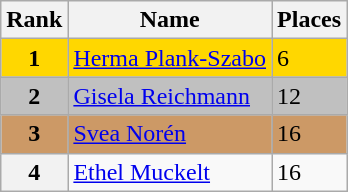<table class="wikitable">
<tr>
<th>Rank</th>
<th>Name</th>
<th>Places</th>
</tr>
<tr bgcolor=gold>
<td align=center><strong>1</strong></td>
<td> <a href='#'>Herma Plank-Szabo</a></td>
<td>6</td>
</tr>
<tr bgcolor=silver>
<td align=center><strong>2</strong></td>
<td> <a href='#'>Gisela Reichmann</a></td>
<td>12</td>
</tr>
<tr bgcolor=cc9966>
<td align=center><strong>3</strong></td>
<td> <a href='#'>Svea Norén</a></td>
<td>16</td>
</tr>
<tr>
<th>4</th>
<td> <a href='#'>Ethel Muckelt</a></td>
<td>16</td>
</tr>
</table>
